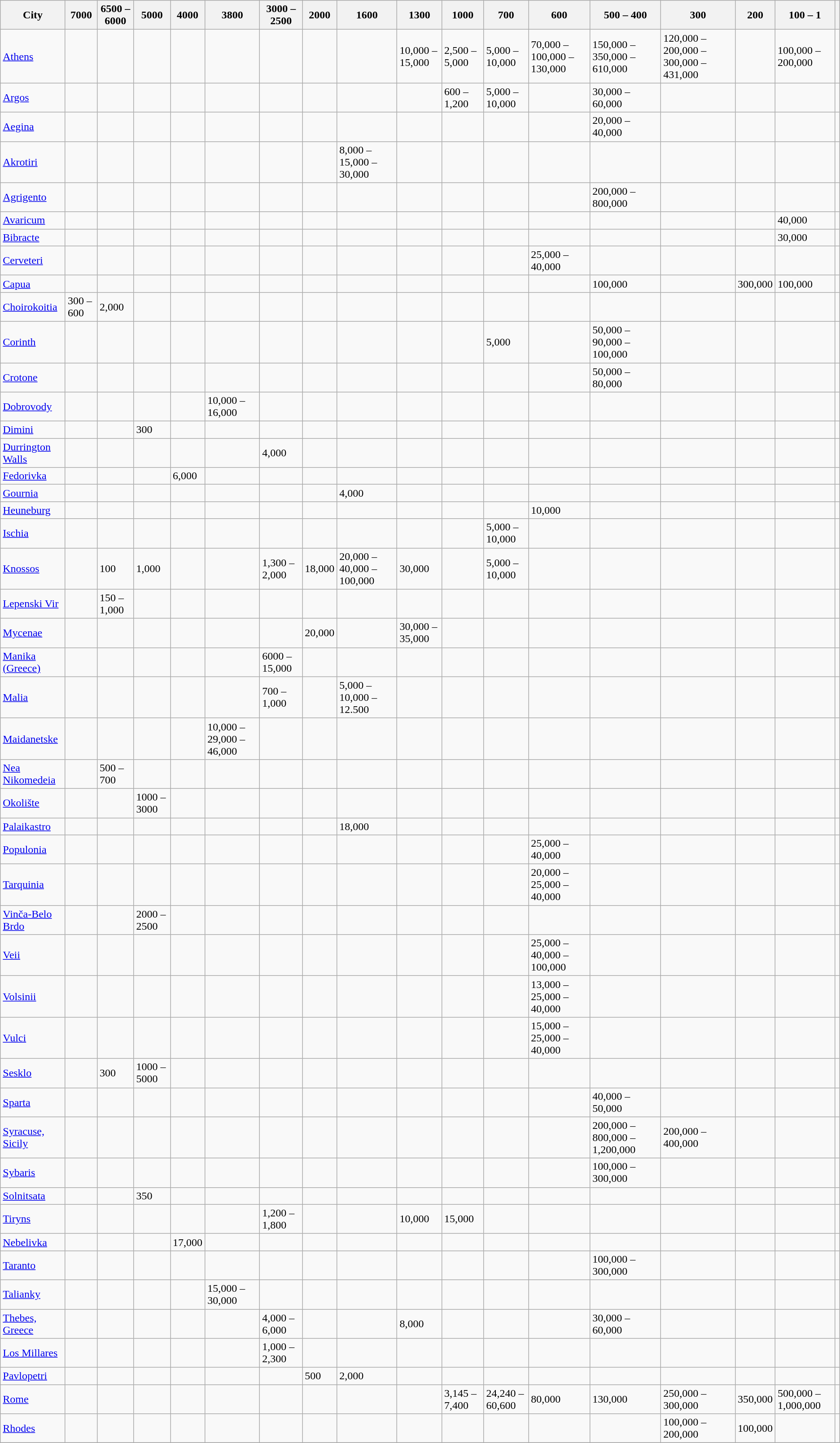<table class="wikitable sortable">
<tr>
<th>City</th>
<th>7000</th>
<th>6500 – 6000</th>
<th>5000</th>
<th>4000</th>
<th>3800</th>
<th>3000 – 2500</th>
<th>2000</th>
<th>1600</th>
<th>1300</th>
<th>1000</th>
<th>700</th>
<th>600</th>
<th>500 – 400</th>
<th>300</th>
<th>200</th>
<th>100 – 1</th>
<th></th>
</tr>
<tr>
<td><a href='#'>Athens</a></td>
<td></td>
<td></td>
<td></td>
<td></td>
<td></td>
<td></td>
<td></td>
<td></td>
<td>10,000 – 15,000</td>
<td>2,500 – 5,000</td>
<td>5,000 – 10,000</td>
<td>70,000 – 100,000 – 130,000</td>
<td>150,000 – 350,000 – 610,000</td>
<td>120,000 – 200,000 – 300,000 – 431,000</td>
<td></td>
<td>100,000 – 200,000</td>
<td></td>
</tr>
<tr>
<td><a href='#'>Argos</a></td>
<td></td>
<td></td>
<td></td>
<td></td>
<td></td>
<td></td>
<td></td>
<td></td>
<td></td>
<td>600 – 1,200</td>
<td>5,000 – 10,000</td>
<td></td>
<td>30,000 – 60,000</td>
<td></td>
<td></td>
<td></td>
<td></td>
</tr>
<tr>
<td><a href='#'>Aegina</a></td>
<td></td>
<td></td>
<td></td>
<td></td>
<td></td>
<td></td>
<td></td>
<td></td>
<td></td>
<td></td>
<td></td>
<td></td>
<td>20,000 – 40,000</td>
<td></td>
<td></td>
<td></td>
<td></td>
</tr>
<tr>
<td><a href='#'>Akrotiri</a></td>
<td></td>
<td></td>
<td></td>
<td></td>
<td></td>
<td></td>
<td></td>
<td>8,000 – 15,000 – 30,000</td>
<td></td>
<td></td>
<td></td>
<td></td>
<td></td>
<td></td>
<td></td>
<td></td>
<td></td>
</tr>
<tr>
<td><a href='#'>Agrigento</a></td>
<td></td>
<td></td>
<td></td>
<td></td>
<td></td>
<td></td>
<td></td>
<td></td>
<td></td>
<td></td>
<td></td>
<td></td>
<td>200,000 – 800,000</td>
<td></td>
<td></td>
<td></td>
<td></td>
</tr>
<tr>
<td><a href='#'>Avaricum</a></td>
<td></td>
<td></td>
<td></td>
<td></td>
<td></td>
<td></td>
<td></td>
<td></td>
<td></td>
<td></td>
<td></td>
<td></td>
<td></td>
<td></td>
<td></td>
<td>40,000</td>
<td></td>
</tr>
<tr>
<td><a href='#'>Bibracte</a></td>
<td></td>
<td></td>
<td></td>
<td></td>
<td></td>
<td></td>
<td></td>
<td></td>
<td></td>
<td></td>
<td></td>
<td></td>
<td></td>
<td></td>
<td></td>
<td>30,000</td>
<td></td>
</tr>
<tr>
<td><a href='#'>Cerveteri</a></td>
<td></td>
<td></td>
<td></td>
<td></td>
<td></td>
<td></td>
<td></td>
<td></td>
<td></td>
<td></td>
<td></td>
<td>25,000 – 40,000</td>
<td></td>
<td></td>
<td></td>
<td></td>
<td></td>
</tr>
<tr>
<td><a href='#'>Capua</a></td>
<td></td>
<td></td>
<td></td>
<td></td>
<td></td>
<td></td>
<td></td>
<td></td>
<td></td>
<td></td>
<td></td>
<td></td>
<td>100,000</td>
<td></td>
<td>300,000</td>
<td>100,000</td>
<td></td>
</tr>
<tr>
<td><a href='#'>Choirokoitia</a></td>
<td>300 – 600</td>
<td>2,000</td>
<td></td>
<td></td>
<td></td>
<td></td>
<td></td>
<td></td>
<td></td>
<td></td>
<td></td>
<td></td>
<td></td>
<td></td>
<td></td>
<td></td>
<td></td>
</tr>
<tr>
<td><a href='#'>Corinth</a></td>
<td></td>
<td></td>
<td></td>
<td></td>
<td></td>
<td></td>
<td></td>
<td></td>
<td></td>
<td></td>
<td>5,000</td>
<td></td>
<td>50,000 – 90,000 – 100,000</td>
<td></td>
<td></td>
<td></td>
<td></td>
</tr>
<tr>
<td><a href='#'>Crotone</a></td>
<td></td>
<td></td>
<td></td>
<td></td>
<td></td>
<td></td>
<td></td>
<td></td>
<td></td>
<td></td>
<td></td>
<td></td>
<td>50,000 – 80,000</td>
<td></td>
<td></td>
<td></td>
<td></td>
</tr>
<tr>
<td><a href='#'>Dobrovody</a></td>
<td></td>
<td></td>
<td></td>
<td></td>
<td>10,000 – 16,000</td>
<td></td>
<td></td>
<td></td>
<td></td>
<td></td>
<td></td>
<td></td>
<td></td>
<td></td>
<td></td>
<td></td>
<td></td>
</tr>
<tr>
<td><a href='#'>Dimini</a></td>
<td></td>
<td></td>
<td>300</td>
<td></td>
<td></td>
<td></td>
<td></td>
<td></td>
<td></td>
<td></td>
<td></td>
<td></td>
<td></td>
<td></td>
<td></td>
<td></td>
<td></td>
</tr>
<tr>
<td><a href='#'>Durrington Walls</a></td>
<td></td>
<td></td>
<td></td>
<td></td>
<td></td>
<td>4,000</td>
<td></td>
<td></td>
<td></td>
<td></td>
<td></td>
<td></td>
<td></td>
<td></td>
<td></td>
<td></td>
<td></td>
</tr>
<tr>
<td><a href='#'>Fedorivka</a></td>
<td></td>
<td></td>
<td></td>
<td>6,000</td>
<td></td>
<td></td>
<td></td>
<td></td>
<td></td>
<td></td>
<td></td>
<td></td>
<td></td>
<td></td>
<td></td>
<td></td>
<td></td>
</tr>
<tr>
<td><a href='#'>Gournia</a></td>
<td></td>
<td></td>
<td></td>
<td></td>
<td></td>
<td></td>
<td></td>
<td>4,000</td>
<td></td>
<td></td>
<td></td>
<td></td>
<td></td>
<td></td>
<td></td>
<td></td>
<td></td>
</tr>
<tr>
<td><a href='#'>Heuneburg</a></td>
<td></td>
<td></td>
<td></td>
<td></td>
<td></td>
<td></td>
<td></td>
<td></td>
<td></td>
<td></td>
<td></td>
<td>10,000</td>
<td></td>
<td></td>
<td></td>
<td></td>
<td></td>
</tr>
<tr>
<td><a href='#'>Ischia</a></td>
<td></td>
<td></td>
<td></td>
<td></td>
<td></td>
<td></td>
<td></td>
<td></td>
<td></td>
<td></td>
<td>5,000 – 10,000</td>
<td></td>
<td></td>
<td></td>
<td></td>
<td></td>
<td></td>
</tr>
<tr>
<td><a href='#'>Knossos</a></td>
<td></td>
<td>100</td>
<td>1,000</td>
<td></td>
<td></td>
<td>1,300 – 2,000</td>
<td>18,000</td>
<td>20,000 – 40,000 – 100,000</td>
<td>30,000</td>
<td></td>
<td>5,000 – 10,000</td>
<td></td>
<td></td>
<td></td>
<td></td>
<td></td>
<td></td>
</tr>
<tr>
<td><a href='#'>Lepenski Vir</a></td>
<td></td>
<td>150 – 1,000</td>
<td></td>
<td></td>
<td></td>
<td></td>
<td></td>
<td></td>
<td></td>
<td></td>
<td></td>
<td></td>
<td></td>
<td></td>
<td></td>
<td></td>
<td></td>
</tr>
<tr>
<td><a href='#'>Mycenae</a></td>
<td></td>
<td></td>
<td></td>
<td></td>
<td></td>
<td></td>
<td>20,000</td>
<td></td>
<td>30,000 – 35,000</td>
<td></td>
<td></td>
<td></td>
<td></td>
<td></td>
<td></td>
<td></td>
<td></td>
</tr>
<tr>
<td><a href='#'>Manika (Greece)</a></td>
<td></td>
<td></td>
<td></td>
<td></td>
<td></td>
<td>6000 – 15,000</td>
<td></td>
<td></td>
<td></td>
<td></td>
<td></td>
<td></td>
<td></td>
<td></td>
<td></td>
<td></td>
<td></td>
</tr>
<tr>
<td><a href='#'>Malia</a></td>
<td></td>
<td></td>
<td></td>
<td></td>
<td></td>
<td>700 – 1,000</td>
<td></td>
<td>5,000 – 10,000 – 12.500</td>
<td></td>
<td></td>
<td></td>
<td></td>
<td></td>
<td></td>
<td></td>
<td></td>
<td></td>
</tr>
<tr>
<td><a href='#'>Maidanetske</a></td>
<td></td>
<td></td>
<td></td>
<td></td>
<td>10,000 – 29,000 – 46,000</td>
<td></td>
<td></td>
<td></td>
<td></td>
<td></td>
<td></td>
<td></td>
<td></td>
<td></td>
<td></td>
<td></td>
<td></td>
</tr>
<tr>
<td><a href='#'>Nea Nikomedeia</a></td>
<td></td>
<td>500 – 700</td>
<td></td>
<td></td>
<td></td>
<td></td>
<td></td>
<td></td>
<td></td>
<td></td>
<td></td>
<td></td>
<td></td>
<td></td>
<td></td>
<td></td>
<td></td>
</tr>
<tr>
<td><a href='#'>Okolište</a></td>
<td></td>
<td></td>
<td>1000 – 3000</td>
<td></td>
<td></td>
<td></td>
<td></td>
<td></td>
<td></td>
<td></td>
<td></td>
<td></td>
<td></td>
<td></td>
<td></td>
<td></td>
<td></td>
</tr>
<tr>
<td><a href='#'>Palaikastro</a></td>
<td></td>
<td></td>
<td></td>
<td></td>
<td></td>
<td></td>
<td></td>
<td>18,000</td>
<td></td>
<td></td>
<td></td>
<td></td>
<td></td>
<td></td>
<td></td>
<td></td>
<td></td>
</tr>
<tr>
<td><a href='#'>Populonia</a></td>
<td></td>
<td></td>
<td></td>
<td></td>
<td></td>
<td></td>
<td></td>
<td></td>
<td></td>
<td></td>
<td></td>
<td>25,000 – 40,000</td>
<td></td>
<td></td>
<td></td>
<td></td>
<td></td>
</tr>
<tr>
<td><a href='#'>Tarquinia</a></td>
<td></td>
<td></td>
<td></td>
<td></td>
<td></td>
<td></td>
<td></td>
<td></td>
<td></td>
<td></td>
<td></td>
<td>20,000 – 25,000 – 40,000</td>
<td></td>
<td></td>
<td></td>
<td></td>
<td></td>
</tr>
<tr>
<td><a href='#'>Vinča-Belo Brdo</a></td>
<td></td>
<td></td>
<td>2000 – 2500</td>
<td></td>
<td></td>
<td></td>
<td></td>
<td></td>
<td></td>
<td></td>
<td></td>
<td></td>
<td></td>
<td></td>
<td></td>
<td></td>
<td></td>
</tr>
<tr>
<td><a href='#'>Veii</a></td>
<td></td>
<td></td>
<td></td>
<td></td>
<td></td>
<td></td>
<td></td>
<td></td>
<td></td>
<td></td>
<td></td>
<td>25,000 – 40,000 – 100,000</td>
<td></td>
<td></td>
<td></td>
<td></td>
<td></td>
</tr>
<tr>
<td><a href='#'>Volsinii</a></td>
<td></td>
<td></td>
<td></td>
<td></td>
<td></td>
<td></td>
<td></td>
<td></td>
<td></td>
<td></td>
<td></td>
<td>13,000 – 25,000 – 40,000</td>
<td></td>
<td></td>
<td></td>
<td></td>
<td></td>
</tr>
<tr>
<td><a href='#'>Vulci</a></td>
<td></td>
<td></td>
<td></td>
<td></td>
<td></td>
<td></td>
<td></td>
<td></td>
<td></td>
<td></td>
<td></td>
<td>15,000 – 25,000 – 40,000</td>
<td></td>
<td></td>
<td></td>
<td></td>
<td></td>
</tr>
<tr>
<td><a href='#'>Sesklo</a></td>
<td></td>
<td>300</td>
<td>1000 – 5000</td>
<td></td>
<td></td>
<td></td>
<td></td>
<td></td>
<td></td>
<td></td>
<td></td>
<td></td>
<td></td>
<td></td>
<td></td>
<td></td>
<td></td>
</tr>
<tr>
<td><a href='#'>Sparta</a></td>
<td></td>
<td></td>
<td></td>
<td></td>
<td></td>
<td></td>
<td></td>
<td></td>
<td></td>
<td></td>
<td></td>
<td></td>
<td>40,000 – 50,000</td>
<td></td>
<td></td>
<td></td>
<td></td>
</tr>
<tr>
<td><a href='#'>Syracuse, Sicily</a></td>
<td></td>
<td></td>
<td></td>
<td></td>
<td></td>
<td></td>
<td></td>
<td></td>
<td></td>
<td></td>
<td></td>
<td></td>
<td>200,000 – 800,000 – 1,200,000</td>
<td>200,000 – 400,000</td>
<td></td>
<td></td>
<td></td>
</tr>
<tr>
<td><a href='#'>Sybaris</a></td>
<td></td>
<td></td>
<td></td>
<td></td>
<td></td>
<td></td>
<td></td>
<td></td>
<td></td>
<td></td>
<td></td>
<td></td>
<td>100,000 – 300,000</td>
<td></td>
<td></td>
<td></td>
<td></td>
</tr>
<tr>
<td><a href='#'>Solnitsata</a></td>
<td></td>
<td></td>
<td>350</td>
<td></td>
<td></td>
<td></td>
<td></td>
<td></td>
<td></td>
<td></td>
<td></td>
<td></td>
<td></td>
<td></td>
<td></td>
<td></td>
<td></td>
</tr>
<tr>
<td><a href='#'>Tiryns</a></td>
<td></td>
<td></td>
<td></td>
<td></td>
<td></td>
<td>1,200 – 1,800</td>
<td></td>
<td></td>
<td>10,000</td>
<td>15,000</td>
<td></td>
<td></td>
<td></td>
<td></td>
<td></td>
<td></td>
<td></td>
</tr>
<tr>
<td><a href='#'>Nebelivka</a></td>
<td></td>
<td></td>
<td></td>
<td>17,000</td>
<td></td>
<td></td>
<td></td>
<td></td>
<td></td>
<td></td>
<td></td>
<td></td>
<td></td>
<td></td>
<td></td>
<td></td>
<td></td>
</tr>
<tr>
<td><a href='#'>Taranto</a></td>
<td></td>
<td></td>
<td></td>
<td></td>
<td></td>
<td></td>
<td></td>
<td></td>
<td></td>
<td></td>
<td></td>
<td></td>
<td>100,000 – 300,000</td>
<td></td>
<td></td>
<td></td>
<td></td>
</tr>
<tr>
<td><a href='#'>Talianky</a></td>
<td></td>
<td></td>
<td></td>
<td></td>
<td>15,000 – 30,000</td>
<td></td>
<td></td>
<td></td>
<td></td>
<td></td>
<td></td>
<td></td>
<td></td>
<td></td>
<td></td>
<td></td>
<td></td>
</tr>
<tr>
<td><a href='#'>Thebes, Greece</a></td>
<td></td>
<td></td>
<td></td>
<td></td>
<td></td>
<td>4,000 – 6,000</td>
<td></td>
<td></td>
<td>8,000</td>
<td></td>
<td></td>
<td></td>
<td>30,000 – 60,000</td>
<td></td>
<td></td>
<td></td>
<td><br></td>
</tr>
<tr>
<td><a href='#'>Los Millares</a></td>
<td></td>
<td></td>
<td></td>
<td></td>
<td></td>
<td>1,000 – 2,300</td>
<td></td>
<td></td>
<td></td>
<td></td>
<td></td>
<td></td>
<td></td>
<td></td>
<td></td>
<td></td>
<td></td>
</tr>
<tr>
<td><a href='#'>Pavlopetri</a></td>
<td></td>
<td></td>
<td></td>
<td></td>
<td></td>
<td></td>
<td>500</td>
<td>2,000</td>
<td></td>
<td></td>
<td></td>
<td></td>
<td></td>
<td></td>
<td></td>
<td></td>
<td></td>
</tr>
<tr>
<td><a href='#'>Rome</a></td>
<td></td>
<td></td>
<td></td>
<td></td>
<td></td>
<td></td>
<td></td>
<td></td>
<td></td>
<td>3,145 – 7,400</td>
<td>24,240 – 60,600</td>
<td>80,000</td>
<td>130,000</td>
<td>250,000 – 300,000</td>
<td>350,000</td>
<td>500,000 – 1,000,000</td>
<td><br></td>
</tr>
<tr>
<td><a href='#'>Rhodes</a></td>
<td></td>
<td></td>
<td></td>
<td></td>
<td></td>
<td></td>
<td></td>
<td></td>
<td></td>
<td></td>
<td></td>
<td></td>
<td></td>
<td>100,000 – 200,000</td>
<td>100,000</td>
<td></td>
<td></td>
</tr>
<tr>
</tr>
</table>
